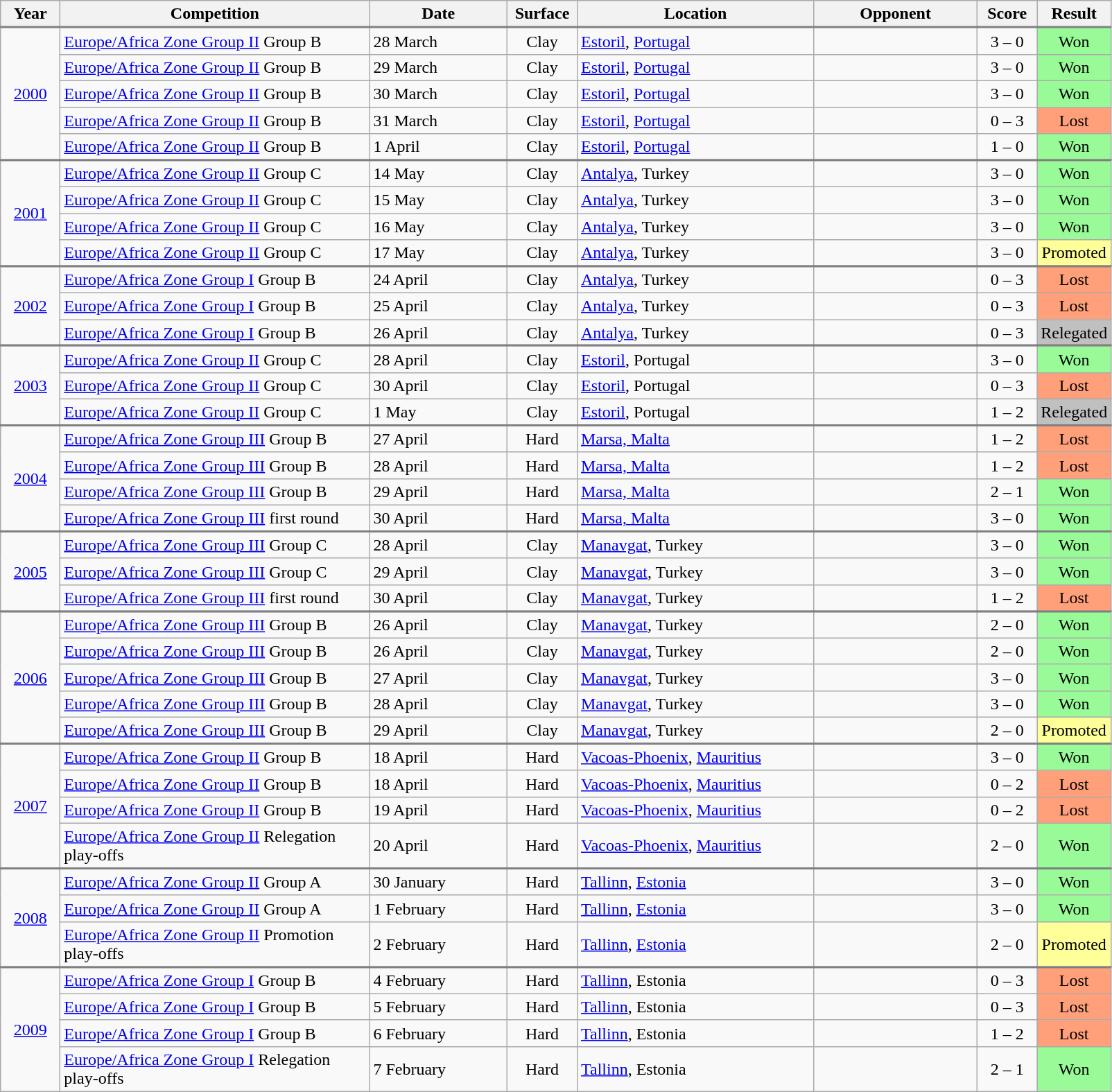<table class="wikitable">
<tr>
<th width="50">Year</th>
<th width="290">Competition</th>
<th width="125">Date</th>
<th width="60">Surface</th>
<th width="220">Location</th>
<th width="150">Opponent</th>
<th width="50">Score</th>
<th width="60">Result</th>
</tr>
<tr style="border-top:2px solid gray;">
<td align="center" rowspan="5"><a href='#'>2000</a></td>
<td><a href='#'>Europe/Africa Zone Group II</a> Group B</td>
<td>28 March</td>
<td align="center">Clay</td>
<td><a href='#'>Estoril</a>, <a href='#'>Portugal</a></td>
<td></td>
<td align="center">3 – 0</td>
<td align="center" bgcolor="#98FB98">Won</td>
</tr>
<tr>
<td><a href='#'>Europe/Africa Zone Group II</a> Group B</td>
<td>29 March</td>
<td align="center">Clay</td>
<td><a href='#'>Estoril</a>, <a href='#'>Portugal</a></td>
<td></td>
<td align="center">3 – 0</td>
<td align="center" bgcolor="#98FB98">Won</td>
</tr>
<tr>
<td><a href='#'>Europe/Africa Zone Group II</a> Group B</td>
<td>30 March</td>
<td align="center">Clay</td>
<td><a href='#'>Estoril</a>, <a href='#'>Portugal</a></td>
<td></td>
<td align="center">3 – 0</td>
<td align="center" bgcolor="#98FB98">Won</td>
</tr>
<tr>
<td><a href='#'>Europe/Africa Zone Group II</a> Group B</td>
<td>31 March</td>
<td align="center">Clay</td>
<td><a href='#'>Estoril</a>, <a href='#'>Portugal</a></td>
<td></td>
<td align="center">0 – 3</td>
<td align="center" bgcolor="FFA07A">Lost</td>
</tr>
<tr>
<td><a href='#'>Europe/Africa Zone Group II</a> Group B</td>
<td>1 April</td>
<td align="center">Clay</td>
<td><a href='#'>Estoril</a>, <a href='#'>Portugal</a></td>
<td></td>
<td align="center">1 – 0</td>
<td align="center" bgcolor="#98FB98">Won</td>
</tr>
<tr>
</tr>
<tr style="border-top:2px solid gray;">
<td align="center" rowspan="4"><a href='#'>2001</a></td>
<td><a href='#'>Europe/Africa Zone Group II</a> Group C</td>
<td>14 May</td>
<td align="center">Clay</td>
<td><a href='#'>Antalya</a>, Turkey</td>
<td></td>
<td align="center">3 – 0</td>
<td align="center" bgcolor="#98FB98">Won</td>
</tr>
<tr>
<td><a href='#'>Europe/Africa Zone Group II</a> Group C</td>
<td>15 May</td>
<td align="center">Clay</td>
<td><a href='#'>Antalya</a>, Turkey</td>
<td></td>
<td align="center">3 – 0</td>
<td align="center" bgcolor="#98FB98">Won</td>
</tr>
<tr>
<td><a href='#'>Europe/Africa Zone Group II</a> Group C</td>
<td>16 May</td>
<td align="center">Clay</td>
<td><a href='#'>Antalya</a>, Turkey</td>
<td></td>
<td align="center">3 – 0</td>
<td align="center" bgcolor="#98FB98">Won</td>
</tr>
<tr>
<td><a href='#'>Europe/Africa Zone Group II</a> Group C</td>
<td>17 May</td>
<td align="center">Clay</td>
<td><a href='#'>Antalya</a>, Turkey</td>
<td></td>
<td align="center">3 – 0</td>
<td align="center" bgcolor="#FFFF99">Promoted</td>
</tr>
<tr>
</tr>
<tr style="border-top:2px solid gray;">
<td align="center" rowspan="3"><a href='#'>2002</a></td>
<td><a href='#'>Europe/Africa Zone Group I</a> Group B</td>
<td>24 April</td>
<td align="center">Clay</td>
<td><a href='#'>Antalya</a>, Turkey</td>
<td></td>
<td align="center">0 – 3</td>
<td align="center" bgcolor="FFA07A">Lost</td>
</tr>
<tr>
<td><a href='#'>Europe/Africa Zone Group I</a> Group B</td>
<td>25 April</td>
<td align="center">Clay</td>
<td><a href='#'>Antalya</a>, Turkey</td>
<td></td>
<td align="center">0 – 3</td>
<td align="center" bgcolor="FFA07A">Lost</td>
</tr>
<tr>
<td><a href='#'>Europe/Africa Zone Group I</a> Group B</td>
<td>26 April</td>
<td align="center">Clay</td>
<td><a href='#'>Antalya</a>, Turkey</td>
<td></td>
<td align="center">0 – 3</td>
<td align="center" bgcolor="silver">Relegated</td>
</tr>
<tr>
</tr>
<tr style="border-top:2px solid gray;">
<td align="center" rowspan="3"><a href='#'>2003</a></td>
<td><a href='#'>Europe/Africa Zone Group II</a> Group C</td>
<td>28 April</td>
<td align="center">Clay</td>
<td><a href='#'>Estoril</a>, Portugal</td>
<td></td>
<td align="center">3 – 0</td>
<td align="center" bgcolor="#98FB98">Won</td>
</tr>
<tr>
<td><a href='#'>Europe/Africa Zone Group II</a> Group C</td>
<td>30 April</td>
<td align="center">Clay</td>
<td><a href='#'>Estoril</a>, Portugal</td>
<td></td>
<td align="center">0 – 3</td>
<td align="center" bgcolor="FFA07A">Lost</td>
</tr>
<tr>
<td><a href='#'>Europe/Africa Zone Group II</a> Group C</td>
<td>1 May</td>
<td align="center">Clay</td>
<td><a href='#'>Estoril</a>, Portugal</td>
<td></td>
<td align="center">1 – 2</td>
<td align="center" bgcolor="silver">Relegated</td>
</tr>
<tr>
</tr>
<tr style="border-top:2px solid gray;">
<td align="center" rowspan="4"><a href='#'>2004</a></td>
<td><a href='#'>Europe/Africa Zone Group III</a> Group B</td>
<td>27 April</td>
<td align="center">Hard</td>
<td><a href='#'>Marsa, Malta</a></td>
<td></td>
<td align="center">1 – 2</td>
<td align="center" bgcolor="FFA07A">Lost</td>
</tr>
<tr>
<td><a href='#'>Europe/Africa Zone Group III</a> Group B</td>
<td>28 April</td>
<td align="center">Hard</td>
<td><a href='#'>Marsa, Malta</a></td>
<td></td>
<td align="center">1 – 2</td>
<td align="center" bgcolor="FFA07A">Lost</td>
</tr>
<tr>
<td><a href='#'>Europe/Africa Zone Group III</a> Group B</td>
<td>29 April</td>
<td align="center">Hard</td>
<td><a href='#'>Marsa, Malta</a></td>
<td></td>
<td align="center">2 – 1</td>
<td align="center" bgcolor="#98FB98">Won</td>
</tr>
<tr>
<td><a href='#'>Europe/Africa Zone Group III</a> first round</td>
<td>30 April</td>
<td align="center">Hard</td>
<td><a href='#'>Marsa, Malta</a></td>
<td></td>
<td align="center">3 – 0</td>
<td align="center" bgcolor="#98FB98">Won</td>
</tr>
<tr>
</tr>
<tr style="border-top:2px solid gray;">
<td align="center" rowspan="3"><a href='#'>2005</a></td>
<td><a href='#'>Europe/Africa Zone Group III</a> Group C</td>
<td>28 April</td>
<td align="center">Clay</td>
<td><a href='#'>Manavgat</a>, Turkey</td>
<td></td>
<td align="center">3 – 0</td>
<td align="center" bgcolor="#98FB98">Won</td>
</tr>
<tr>
<td><a href='#'>Europe/Africa Zone Group III</a> Group C</td>
<td>29 April</td>
<td align="center">Clay</td>
<td><a href='#'>Manavgat</a>, Turkey</td>
<td></td>
<td align="center">3 – 0</td>
<td align="center" bgcolor="#98FB98">Won</td>
</tr>
<tr>
<td><a href='#'>Europe/Africa Zone Group III</a> first round</td>
<td>30 April</td>
<td align="center">Clay</td>
<td><a href='#'>Manavgat</a>, Turkey</td>
<td></td>
<td align="center">1 – 2</td>
<td align="center" bgcolor="FFA07A">Lost</td>
</tr>
<tr>
</tr>
<tr style="border-top:2px solid gray;">
<td align="center" rowspan="5"><a href='#'>2006</a></td>
<td><a href='#'>Europe/Africa Zone Group III</a> Group B</td>
<td>26 April</td>
<td align="center">Clay</td>
<td><a href='#'>Manavgat</a>, Turkey</td>
<td></td>
<td align="center">2 – 0</td>
<td align="center" bgcolor="#98FB98">Won</td>
</tr>
<tr>
<td><a href='#'>Europe/Africa Zone Group III</a> Group B</td>
<td>26 April</td>
<td align="center">Clay</td>
<td><a href='#'>Manavgat</a>, Turkey</td>
<td></td>
<td align="center">2 – 0</td>
<td align="center" bgcolor="#98FB98">Won</td>
</tr>
<tr>
<td><a href='#'>Europe/Africa Zone Group III</a> Group B</td>
<td>27 April</td>
<td align="center">Clay</td>
<td><a href='#'>Manavgat</a>, Turkey</td>
<td></td>
<td align="center">3 – 0</td>
<td align="center" bgcolor="#98FB98">Won</td>
</tr>
<tr>
<td><a href='#'>Europe/Africa Zone Group III</a> Group B</td>
<td>28 April</td>
<td align="center">Clay</td>
<td><a href='#'>Manavgat</a>, Turkey</td>
<td></td>
<td align="center">3 – 0</td>
<td align="center" bgcolor="#98FB98">Won</td>
</tr>
<tr>
<td><a href='#'>Europe/Africa Zone Group III</a> Group B</td>
<td>29 April</td>
<td align="center">Clay</td>
<td><a href='#'>Manavgat</a>, Turkey</td>
<td></td>
<td align="center">2 – 0</td>
<td align="center" bgcolor="#FFFF99">Promoted</td>
</tr>
<tr>
</tr>
<tr style="border-top:2px solid gray;">
<td align="center" rowspan="4"><a href='#'>2007</a></td>
<td><a href='#'>Europe/Africa Zone Group II</a> Group B</td>
<td>18 April</td>
<td align="center">Hard</td>
<td><a href='#'>Vacoas-Phoenix</a>, <a href='#'>Mauritius</a></td>
<td></td>
<td align="center">3 – 0</td>
<td align="center" bgcolor="#98FB98">Won</td>
</tr>
<tr>
<td><a href='#'>Europe/Africa Zone Group II</a> Group B</td>
<td>18 April</td>
<td align="center">Hard</td>
<td><a href='#'>Vacoas-Phoenix</a>, <a href='#'>Mauritius</a></td>
<td></td>
<td align="center">0 – 2</td>
<td align="center" bgcolor="FFA07A">Lost</td>
</tr>
<tr>
<td><a href='#'>Europe/Africa Zone Group II</a> Group B</td>
<td>19 April</td>
<td align="center">Hard</td>
<td><a href='#'>Vacoas-Phoenix</a>, <a href='#'>Mauritius</a></td>
<td></td>
<td align="center">0 – 2</td>
<td align="center" bgcolor="FFA07A">Lost</td>
</tr>
<tr>
<td><a href='#'>Europe/Africa Zone Group II</a> Relegation play-offs</td>
<td>20 April</td>
<td align="center">Hard</td>
<td><a href='#'>Vacoas-Phoenix</a>, <a href='#'>Mauritius</a></td>
<td></td>
<td align="center">2 – 0</td>
<td align="center" bgcolor="#98FB98">Won</td>
</tr>
<tr>
</tr>
<tr style="border-top:2px solid gray;">
<td align="center" rowspan="3"><a href='#'>2008</a></td>
<td><a href='#'>Europe/Africa Zone Group II</a> Group A</td>
<td>30 January</td>
<td align="center">Hard</td>
<td><a href='#'>Tallinn</a>, <a href='#'>Estonia</a></td>
<td></td>
<td align="center">3 – 0</td>
<td align="center" bgcolor="#98FB98">Won</td>
</tr>
<tr>
<td><a href='#'>Europe/Africa Zone Group II</a> Group A</td>
<td>1 February</td>
<td align="center">Hard</td>
<td><a href='#'>Tallinn</a>, <a href='#'>Estonia</a></td>
<td></td>
<td align="center">3 – 0</td>
<td align="center" bgcolor="#98FB98">Won</td>
</tr>
<tr>
<td><a href='#'>Europe/Africa Zone Group II</a> Promotion play-offs</td>
<td>2 February</td>
<td align="center">Hard</td>
<td><a href='#'>Tallinn</a>, <a href='#'>Estonia</a></td>
<td></td>
<td align="center">2 – 0</td>
<td align="center" bgcolor="#FFFF99">Promoted</td>
</tr>
<tr>
</tr>
<tr style="border-top:2px solid gray;">
<td align="center" rowspan="4"><a href='#'>2009</a></td>
<td><a href='#'>Europe/Africa Zone Group I</a> Group B</td>
<td>4 February</td>
<td align="center">Hard</td>
<td><a href='#'>Tallinn</a>, Estonia</td>
<td></td>
<td align="center">0 – 3</td>
<td align="center" bgcolor="FFA07A">Lost</td>
</tr>
<tr>
<td><a href='#'>Europe/Africa Zone Group I</a> Group B</td>
<td>5 February</td>
<td align="center">Hard</td>
<td><a href='#'>Tallinn</a>, Estonia</td>
<td></td>
<td align="center">0 – 3</td>
<td align="center" bgcolor="FFA07A">Lost</td>
</tr>
<tr>
<td><a href='#'>Europe/Africa Zone Group I</a> Group B</td>
<td>6 February</td>
<td align="center">Hard</td>
<td><a href='#'>Tallinn</a>, Estonia</td>
<td></td>
<td align="center">1 – 2</td>
<td align="center" bgcolor="FFA07A">Lost</td>
</tr>
<tr>
<td><a href='#'>Europe/Africa Zone Group I</a> Relegation play-offs</td>
<td>7 February</td>
<td align="center">Hard</td>
<td><a href='#'>Tallinn</a>, Estonia</td>
<td></td>
<td align="center">2 – 1</td>
<td align="center" bgcolor="#98FB98">Won</td>
</tr>
</table>
